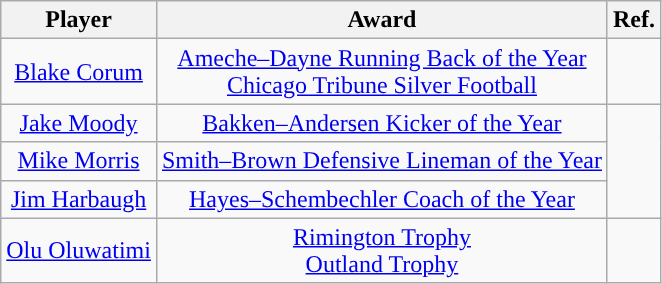<table class="wikitable sortable sortable" style="text-align: center">
<tr align=center>
<th>Player</th>
<th>Award</th>
<th>Ref.</th>
</tr>
<tr>
<td><a href='#'>Blake Corum</a></td>
<td><a href='#'>Ameche–Dayne Running Back of the Year</a><br><a href='#'>Chicago Tribune Silver Football</a></td>
<td><br></td>
</tr>
<tr>
<td><a href='#'>Jake Moody</a></td>
<td><a href='#'>Bakken–Andersen Kicker of the Year</a></td>
<td rowspan="3"></td>
</tr>
<tr>
<td><a href='#'>Mike Morris</a></td>
<td><a href='#'>Smith–Brown Defensive Lineman of the Year</a></td>
</tr>
<tr>
<td><a href='#'>Jim Harbaugh</a></td>
<td><a href='#'>Hayes–Schembechler Coach of the Year</a></td>
</tr>
<tr>
<td><a href='#'>Olu Oluwatimi</a></td>
<td><a href='#'>Rimington Trophy</a> <br> <a href='#'>Outland Trophy</a></td>
<td><br></td>
</tr>
</table>
